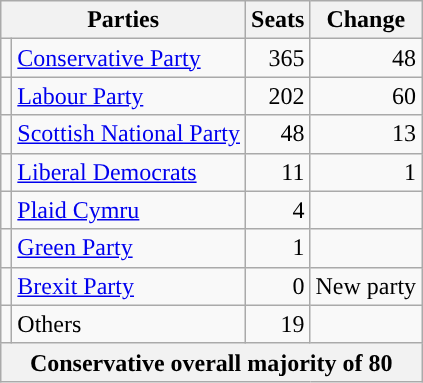<table class="wikitable">
<tr>
<th colspan="2" style="vertical-align:top;">Parties</th>
<th style="vertical-align:top;">Seats</th>
<th style="vertical-align:top;">Change</th>
</tr>
<tr>
<td style="color:inherit;background:"></td>
<td><a href='#'>Conservative Party</a></td>
<td style="text-align:right;">365</td>
<td align="right"> 48</td>
</tr>
<tr>
<td style="color:inherit;background:"></td>
<td><a href='#'>Labour Party</a></td>
<td style="text-align:right;">202</td>
<td align="right"> 60</td>
</tr>
<tr>
<td style="color:inherit;background:"></td>
<td><a href='#'>Scottish National Party</a></td>
<td style="text-align:right;">48</td>
<td align="right"> 13</td>
</tr>
<tr>
<td style="color:inherit;background:"></td>
<td><a href='#'>Liberal Democrats</a></td>
<td style="text-align:right;">11</td>
<td align="right"> 1</td>
</tr>
<tr>
<td style="color:inherit;background:"></td>
<td><a href='#'>Plaid Cymru</a></td>
<td style="text-align:right;">4</td>
<td align="right"></td>
</tr>
<tr>
<td style="color:inherit;background:"></td>
<td><a href='#'>Green Party</a></td>
<td style="text-align:right;">1</td>
<td align="right"></td>
</tr>
<tr>
<td style="color:inherit;background:"></td>
<td><a href='#'>Brexit Party</a></td>
<td style="text-align:right;">0</td>
<td align="right">New party</td>
</tr>
<tr>
<td style="color:inherit;background:"></td>
<td>Others</td>
<td style="text-align:right;">19</td>
<td align="right"></td>
</tr>
<tr>
<th colspan="4" style="text-align:center; background:"><strong>Conservative overall majority of 80</strong></th>
</tr>
</table>
